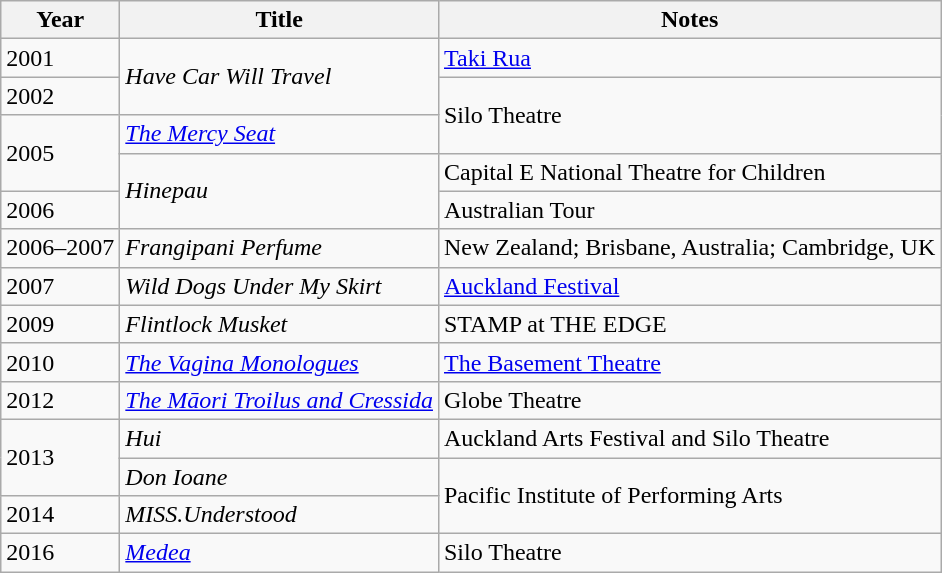<table class="wikitable">
<tr>
<th>Year</th>
<th>Title</th>
<th>Notes</th>
</tr>
<tr>
<td>2001</td>
<td rowspan=2><em>Have Car Will Travel</em></td>
<td><a href='#'>Taki Rua</a></td>
</tr>
<tr>
<td>2002</td>
<td rowspan=2>Silo Theatre</td>
</tr>
<tr>
<td rowspan=2>2005</td>
<td><a href='#'><em>The Mercy Seat</em></a></td>
</tr>
<tr>
<td rowspan=2><em>Hinepau</em></td>
<td>Capital E National Theatre for Children</td>
</tr>
<tr>
<td>2006</td>
<td>Australian Tour</td>
</tr>
<tr>
<td>2006–2007</td>
<td><em>Frangipani Perfume</em></td>
<td>New Zealand; Brisbane, Australia; Cambridge, UK</td>
</tr>
<tr>
<td>2007</td>
<td><em>Wild Dogs Under My Skirt</em></td>
<td><a href='#'>Auckland Festival</a></td>
</tr>
<tr>
<td>2009</td>
<td><em>Flintlock Musket</em></td>
<td>STAMP at THE EDGE</td>
</tr>
<tr>
<td>2010</td>
<td><em><a href='#'>The Vagina Monologues</a></em></td>
<td><a href='#'>The Basement Theatre</a></td>
</tr>
<tr>
<td>2012</td>
<td><a href='#'><em>The Māori Troilus and Cressida</em></a></td>
<td>Globe Theatre</td>
</tr>
<tr>
<td rowspan=2>2013</td>
<td><em>Hui</em></td>
<td>Auckland Arts Festival and Silo Theatre</td>
</tr>
<tr>
<td><em>Don Ioane</em></td>
<td rowspan=2>Pacific Institute of Performing Arts</td>
</tr>
<tr>
<td>2014</td>
<td><em>MISS.Understood</em></td>
</tr>
<tr>
<td>2016</td>
<td><a href='#'><em>Medea</em></a></td>
<td>Silo Theatre</td>
</tr>
</table>
